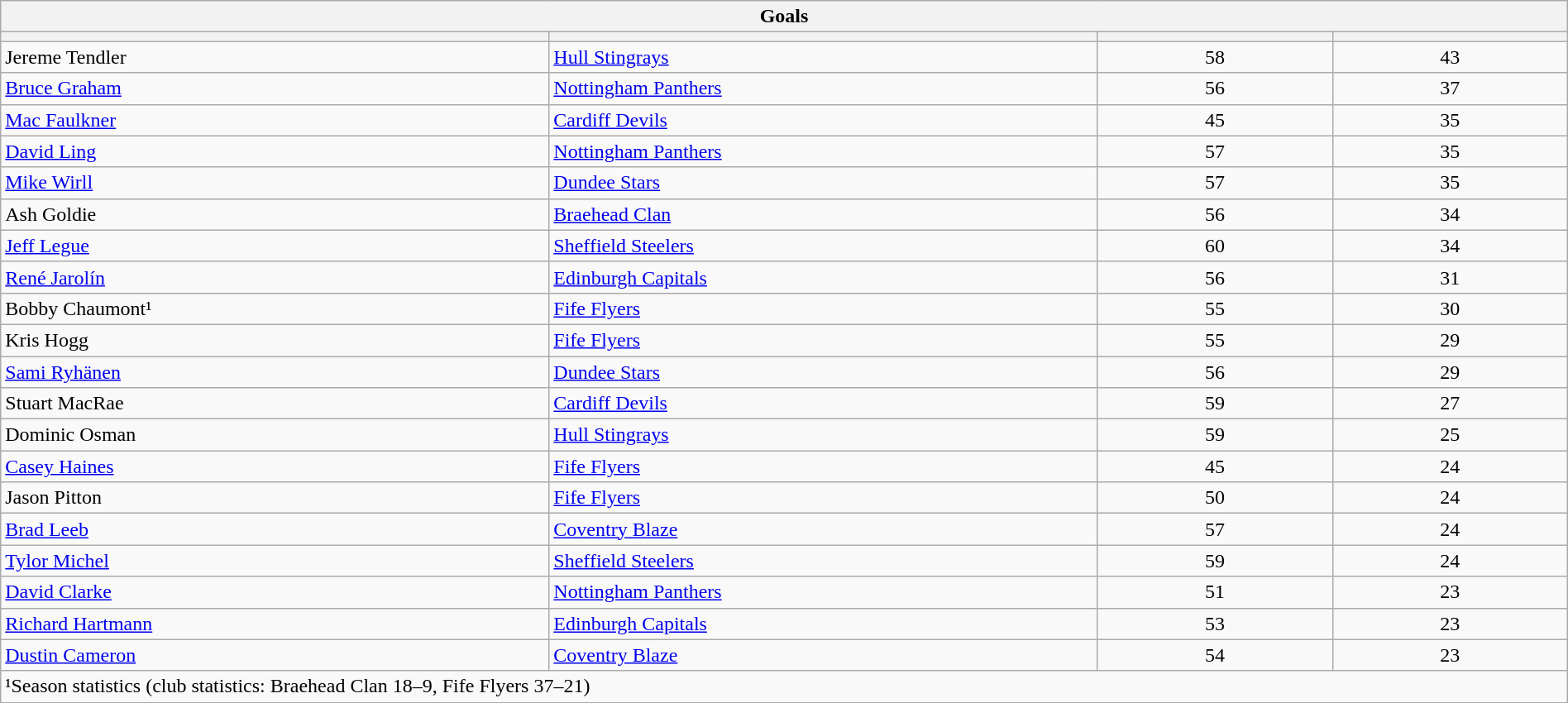<table class="wikitable collapsible collapsed" style="width: 100%">
<tr>
<th colspan=4>Goals</th>
</tr>
<tr>
<th width="35%"></th>
<th width="35%"></th>
<th width="15%"></th>
<th width="15%"></th>
</tr>
<tr align=center>
<td align=left> Jereme Tendler</td>
<td align=left><a href='#'>Hull Stingrays</a></td>
<td>58</td>
<td>43</td>
</tr>
<tr align=center>
<td align=left> <a href='#'>Bruce Graham</a></td>
<td align=left><a href='#'>Nottingham Panthers</a></td>
<td>56</td>
<td>37</td>
</tr>
<tr align=center>
<td align=left> <a href='#'>Mac Faulkner</a></td>
<td align=left><a href='#'>Cardiff Devils</a></td>
<td>45</td>
<td>35</td>
</tr>
<tr align=center>
<td align=left> <a href='#'>David Ling</a></td>
<td align=left><a href='#'>Nottingham Panthers</a></td>
<td>57</td>
<td>35</td>
</tr>
<tr align=center>
<td align=left> <a href='#'>Mike Wirll</a></td>
<td align=left><a href='#'>Dundee Stars</a></td>
<td>57</td>
<td>35</td>
</tr>
<tr align=center>
<td align=left> Ash Goldie</td>
<td align=left><a href='#'>Braehead Clan</a></td>
<td>56</td>
<td>34</td>
</tr>
<tr align=center>
<td align=left> <a href='#'>Jeff Legue</a></td>
<td align=left><a href='#'>Sheffield Steelers</a></td>
<td>60</td>
<td>34</td>
</tr>
<tr align=center>
<td align=left> <a href='#'>René Jarolín</a></td>
<td align=left><a href='#'>Edinburgh Capitals</a></td>
<td>56</td>
<td>31</td>
</tr>
<tr align=center>
<td align=left> Bobby Chaumont¹</td>
<td align=left><a href='#'>Fife Flyers</a></td>
<td>55</td>
<td>30</td>
</tr>
<tr align=center>
<td align=left> Kris Hogg</td>
<td align=left><a href='#'>Fife Flyers</a></td>
<td>55</td>
<td>29</td>
</tr>
<tr align=center>
<td align=left> <a href='#'>Sami Ryhänen</a></td>
<td align=left><a href='#'>Dundee Stars</a></td>
<td>56</td>
<td>29</td>
</tr>
<tr align=center>
<td align=left> Stuart MacRae</td>
<td align=left><a href='#'>Cardiff Devils</a></td>
<td>59</td>
<td>27</td>
</tr>
<tr align=center>
<td align=left> Dominic Osman</td>
<td align=left><a href='#'>Hull Stingrays</a></td>
<td>59</td>
<td>25</td>
</tr>
<tr align=center>
<td align=left> <a href='#'>Casey Haines</a></td>
<td align=left><a href='#'>Fife Flyers</a></td>
<td>45</td>
<td>24</td>
</tr>
<tr align=center>
<td align=left> Jason Pitton</td>
<td align=left><a href='#'>Fife Flyers</a></td>
<td>50</td>
<td>24</td>
</tr>
<tr align=center>
<td align=left> <a href='#'>Brad Leeb</a></td>
<td align=left><a href='#'>Coventry Blaze</a></td>
<td>57</td>
<td>24</td>
</tr>
<tr align=center>
<td align=left> <a href='#'>Tylor Michel</a></td>
<td align=left><a href='#'>Sheffield Steelers</a></td>
<td>59</td>
<td>24</td>
</tr>
<tr align=center>
<td align=left> <a href='#'>David Clarke</a></td>
<td align=left><a href='#'>Nottingham Panthers</a></td>
<td>51</td>
<td>23</td>
</tr>
<tr align=center>
<td align=left> <a href='#'>Richard Hartmann</a></td>
<td align=left><a href='#'>Edinburgh Capitals</a></td>
<td>53</td>
<td>23</td>
</tr>
<tr align=center>
<td align=left> <a href='#'>Dustin Cameron</a></td>
<td align=left><a href='#'>Coventry Blaze</a></td>
<td>54</td>
<td>23</td>
</tr>
<tr>
<td colspan=4>¹Season statistics (club statistics: Braehead Clan 18–9, Fife Flyers 37–21)</td>
</tr>
</table>
